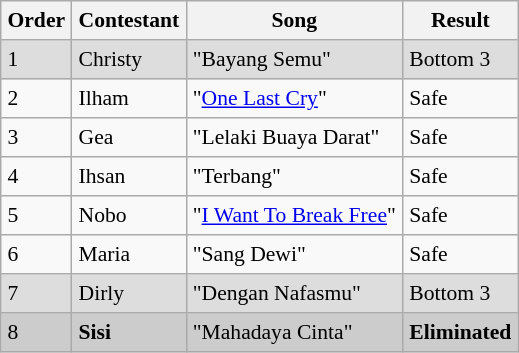<table border="8" cellpadding="4" cellspacing="0" style="margin:  1em 1em 1em 0; background: #f9f9f9; border: 1px #aaa  solid; border-collapse: collapse; font-size: 90%;">
<tr style="background:#f2f2f2;">
<th>Order</th>
<th>Contestant</th>
<th>Song </th>
<th>Result</th>
</tr>
<tr style="background:#ddd;">
<td>1</td>
<td>Christy</td>
<td>"Bayang Semu"</td>
<td>Bottom 3</td>
</tr>
<tr>
<td>2</td>
<td>Ilham</td>
<td>"<a href='#'>One Last Cry</a>" </td>
<td>Safe</td>
</tr>
<tr>
<td>3</td>
<td>Gea</td>
<td>"Lelaki Buaya Darat" </td>
<td>Safe</td>
</tr>
<tr>
<td>4</td>
<td>Ihsan</td>
<td>"Terbang" </td>
<td>Safe</td>
</tr>
<tr>
<td>5</td>
<td>Nobo</td>
<td>"<a href='#'>I Want To Break Free</a>" </td>
<td>Safe</td>
</tr>
<tr>
<td>6</td>
<td>Maria</td>
<td>"Sang Dewi" </td>
<td>Safe</td>
</tr>
<tr style="background:#ddd;">
<td>7</td>
<td>Dirly</td>
<td>"Dengan Nafasmu"</td>
<td>Bottom 3</td>
</tr>
<tr style="background:#ccc;">
<td>8</td>
<td><strong>Sisi</strong></td>
<td>"Mahadaya Cinta"</td>
<td><strong>Eliminated</strong></td>
</tr>
</table>
